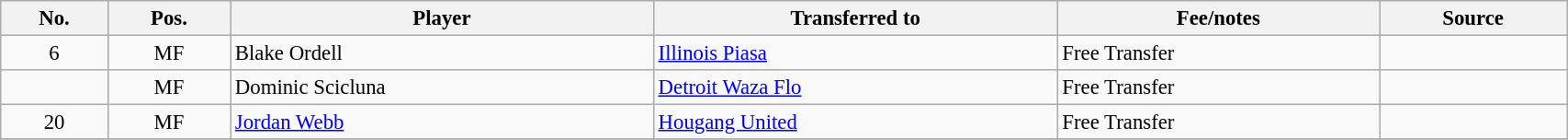<table class="wikitable sortable" style="width:90%; text-align:center; font-size:95%; text-align:left;">
<tr>
<th>No.</th>
<th>Pos.</th>
<th>Player</th>
<th>Transferred to</th>
<th>Fee/notes</th>
<th>Source</th>
</tr>
<tr>
<td align=center>6</td>
<td align=center>MF</td>
<td> Blake Ordell</td>
<td> <a href='#'>Illinois Piasa</a></td>
<td>Free Transfer</td>
<td></td>
</tr>
<tr>
<td align=center></td>
<td align=center>MF</td>
<td> Dominic Scicluna</td>
<td> <a href='#'>Detroit Waza Flo</a></td>
<td>Free Transfer</td>
<td></td>
</tr>
<tr>
<td align=center>20</td>
<td align=center>MF</td>
<td> <a href='#'>Jordan Webb</a></td>
<td> <a href='#'>Hougang United</a></td>
<td>Free Transfer</td>
<td></td>
</tr>
<tr>
</tr>
</table>
